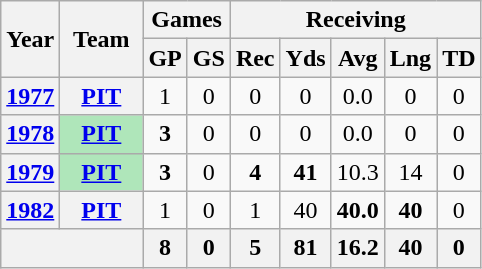<table class="wikitable" style="text-align:center">
<tr>
<th rowspan="2">Year</th>
<th rowspan="2">Team</th>
<th colspan="2">Games</th>
<th colspan="5">Receiving</th>
</tr>
<tr>
<th>GP</th>
<th>GS</th>
<th>Rec</th>
<th>Yds</th>
<th>Avg</th>
<th>Lng</th>
<th>TD</th>
</tr>
<tr>
<th><a href='#'>1977</a></th>
<th><a href='#'>PIT</a></th>
<td>1</td>
<td>0</td>
<td>0</td>
<td>0</td>
<td>0.0</td>
<td>0</td>
<td>0</td>
</tr>
<tr>
<th><a href='#'>1978</a></th>
<th style="background:#afe6ba; width:3em;"><a href='#'>PIT</a></th>
<td><strong>3</strong></td>
<td>0</td>
<td>0</td>
<td>0</td>
<td>0.0</td>
<td>0</td>
<td>0</td>
</tr>
<tr>
<th><a href='#'>1979</a></th>
<th style="background:#afe6ba; width:3em;"><a href='#'>PIT</a></th>
<td><strong>3</strong></td>
<td>0</td>
<td><strong>4</strong></td>
<td><strong>41</strong></td>
<td>10.3</td>
<td>14</td>
<td>0</td>
</tr>
<tr>
<th><a href='#'>1982</a></th>
<th><a href='#'>PIT</a></th>
<td>1</td>
<td>0</td>
<td>1</td>
<td>40</td>
<td><strong>40.0</strong></td>
<td><strong>40</strong></td>
<td>0</td>
</tr>
<tr>
<th colspan="2"></th>
<th>8</th>
<th>0</th>
<th>5</th>
<th>81</th>
<th>16.2</th>
<th>40</th>
<th>0</th>
</tr>
</table>
